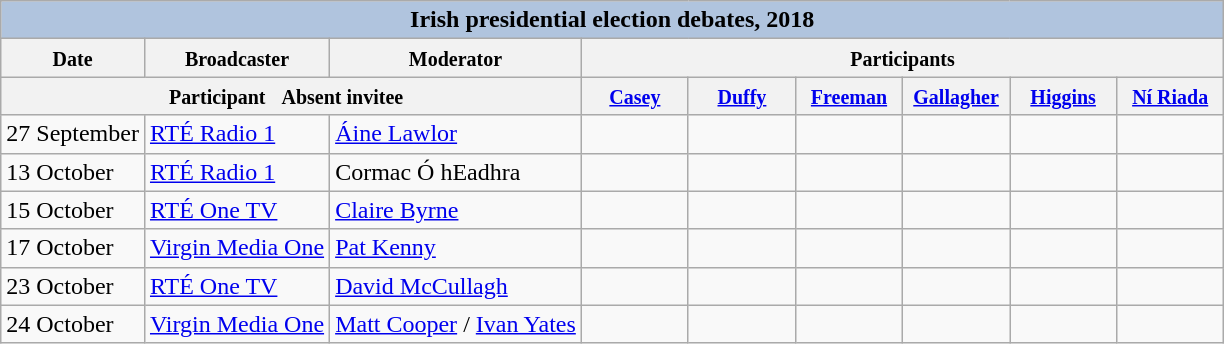<table class="wikitable" style="font-size:100%">
<tr>
<th style="background:#B0C4DE" colspan="16">Irish presidential election debates, 2018</th>
</tr>
<tr>
<th style="white-space:nowrap;"><small>Date </small></th>
<th><small>Broadcaster</small></th>
<th><small>Moderator </small></th>
<th scope="col" colspan="10"><small>Participants</small></th>
</tr>
<tr>
<th colspan="3"> <small>Participant  </small>  <small>Absent invitee  </small></th>
<th scope="col" style="width:4em;"><small><a href='#'>Casey</a></small></th>
<th scope="col" style="width:4em;"><small><a href='#'>Duffy</a></small></th>
<th scope="col" style="width:4em;"><small><a href='#'>Freeman</a></small></th>
<th scope="col" style="width:4em;"><small><a href='#'>Gallagher</a></small></th>
<th scope="col" style="width:4em;"><small><a href='#'>Higgins</a></small></th>
<th scope="col" style="width:4em;"><small><a href='#'>Ní Riada</a></small></th>
</tr>
<tr>
<td style="white-space:nowrap;">27 September</td>
<td style="white-space:nowrap;"><a href='#'>RTÉ Radio 1</a></td>
<td style="white-space:nowrap;"><a href='#'>Áine Lawlor</a></td>
<td></td>
<td></td>
<td></td>
<td></td>
<td></td>
<td></td>
</tr>
<tr>
<td style="white-space:nowrap;">13 October</td>
<td style="white-space:nowrap;"><a href='#'>RTÉ Radio 1</a></td>
<td style="white-space:nowrap;">Cormac Ó hEadhra</td>
<td></td>
<td></td>
<td></td>
<td></td>
<td></td>
<td></td>
</tr>
<tr>
<td style="white-space:nowrap;">15 October</td>
<td style="white-space:nowrap;"><a href='#'>RTÉ One TV</a></td>
<td style="white-space:nowrap;"><a href='#'>Claire Byrne</a></td>
<td></td>
<td></td>
<td></td>
<td></td>
<td></td>
<td></td>
</tr>
<tr>
<td style="white-space:nowrap;">17 October</td>
<td style="white-space:nowrap;"><a href='#'>Virgin Media One</a></td>
<td style="white-space:nowrap;"><a href='#'>Pat Kenny</a></td>
<td></td>
<td></td>
<td></td>
<td></td>
<td></td>
<td></td>
</tr>
<tr>
<td style="white-space:nowrap;">23 October</td>
<td style="white-space:nowrap;"><a href='#'>RTÉ One TV</a></td>
<td style="white-space:nowrap;"><a href='#'>David McCullagh</a></td>
<td></td>
<td></td>
<td></td>
<td></td>
<td></td>
<td></td>
</tr>
<tr>
<td style="white-space:nowrap;">24 October</td>
<td style="white-space:nowrap;"><a href='#'>Virgin Media One</a></td>
<td style="white-space:nowrap;"><a href='#'>Matt Cooper</a> / <a href='#'>Ivan Yates</a></td>
<td></td>
<td></td>
<td></td>
<td></td>
<td></td>
<td></td>
</tr>
</table>
